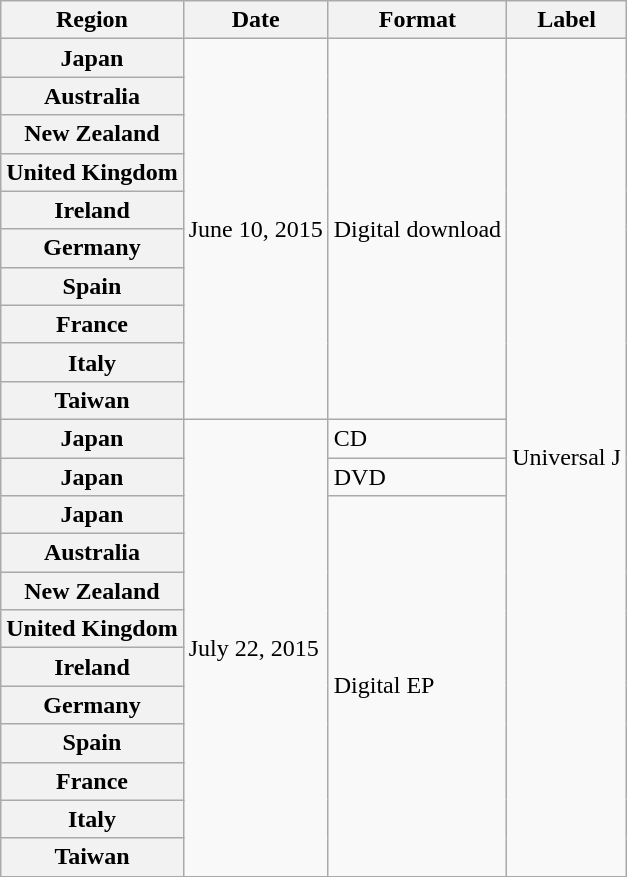<table class="wikitable unsortable plainrowheaders">
<tr>
<th scope="col">Region</th>
<th scope="col">Date</th>
<th scope="col">Format</th>
<th scope="col">Label</th>
</tr>
<tr>
<th scope="row">Japan</th>
<td rowspan="10">June 10, 2015</td>
<td rowspan="10">Digital download</td>
<td rowspan="22">Universal J</td>
</tr>
<tr>
<th scope="row">Australia</th>
</tr>
<tr>
<th scope="row">New Zealand</th>
</tr>
<tr>
<th scope="row">United Kingdom</th>
</tr>
<tr>
<th scope="row">Ireland</th>
</tr>
<tr>
<th scope="row">Germany</th>
</tr>
<tr>
<th scope="row">Spain</th>
</tr>
<tr>
<th scope="row">France</th>
</tr>
<tr>
<th scope="row">Italy</th>
</tr>
<tr>
<th scope="row">Taiwan</th>
</tr>
<tr>
<th scope="row">Japan</th>
<td rowspan="12">July 22, 2015</td>
<td>CD</td>
</tr>
<tr>
<th scope="row">Japan</th>
<td>DVD</td>
</tr>
<tr>
<th scope="row">Japan</th>
<td rowspan="10">Digital EP</td>
</tr>
<tr>
<th scope="row">Australia</th>
</tr>
<tr>
<th scope="row">New Zealand</th>
</tr>
<tr>
<th scope="row">United Kingdom</th>
</tr>
<tr>
<th scope="row">Ireland</th>
</tr>
<tr>
<th scope="row">Germany</th>
</tr>
<tr>
<th scope="row">Spain</th>
</tr>
<tr>
<th scope="row">France</th>
</tr>
<tr>
<th scope="row">Italy</th>
</tr>
<tr>
<th scope="row">Taiwan</th>
</tr>
<tr>
</tr>
</table>
